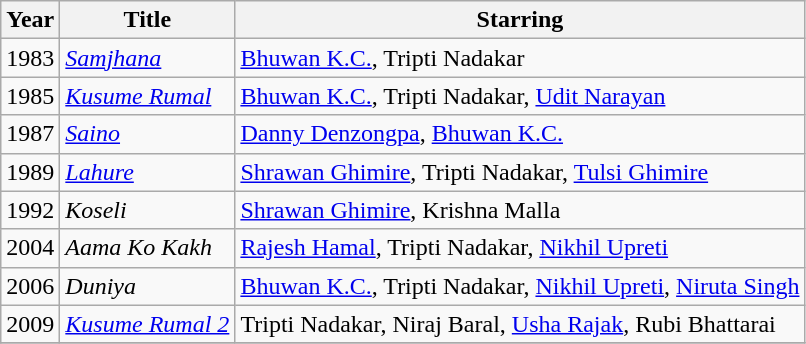<table class="wikitable">
<tr>
<th>Year</th>
<th>Title</th>
<th>Starring</th>
</tr>
<tr>
<td>1983</td>
<td><em><a href='#'>Samjhana</a></em></td>
<td><a href='#'>Bhuwan K.C.</a>, Tripti Nadakar</td>
</tr>
<tr>
<td>1985</td>
<td><em><a href='#'>Kusume Rumal</a></em></td>
<td><a href='#'>Bhuwan K.C.</a>, Tripti Nadakar, <a href='#'>Udit Narayan</a></td>
</tr>
<tr>
<td>1987</td>
<td><em><a href='#'>Saino</a></em></td>
<td><a href='#'>Danny Denzongpa</a>, <a href='#'>Bhuwan K.C.</a></td>
</tr>
<tr>
<td>1989</td>
<td><em><a href='#'>Lahure</a></em></td>
<td><a href='#'>Shrawan Ghimire</a>, Tripti Nadakar, <a href='#'>Tulsi Ghimire</a></td>
</tr>
<tr>
<td>1992</td>
<td><em>Koseli</em></td>
<td><a href='#'>Shrawan Ghimire</a>, Krishna Malla</td>
</tr>
<tr>
<td>2004</td>
<td><em>Aama Ko Kakh</em></td>
<td><a href='#'>Rajesh Hamal</a>, Tripti Nadakar, <a href='#'>Nikhil Upreti</a></td>
</tr>
<tr>
<td>2006</td>
<td><em>Duniya</em></td>
<td><a href='#'>Bhuwan K.C.</a>, Tripti Nadakar, <a href='#'>Nikhil Upreti</a>, <a href='#'>Niruta Singh</a></td>
</tr>
<tr>
<td>2009</td>
<td><em><a href='#'>Kusume Rumal 2</a></em></td>
<td>Tripti Nadakar, Niraj Baral, <a href='#'>Usha Rajak</a>, Rubi Bhattarai</td>
</tr>
<tr>
</tr>
</table>
